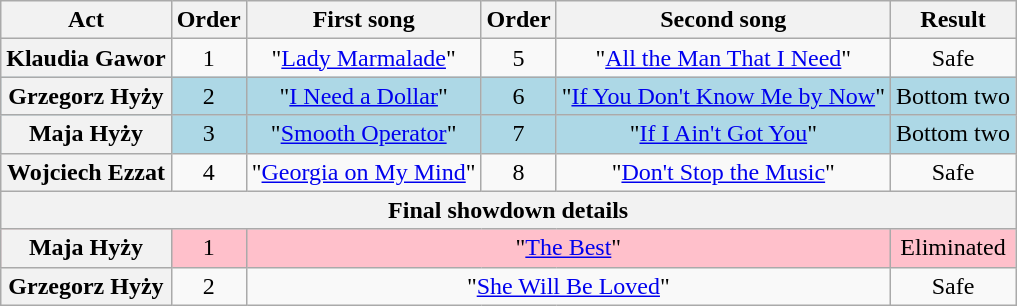<table class="wikitable plainrowheaders" style="text-align:center;">
<tr>
<th scope="col">Act</th>
<th scope="col">Order</th>
<th scope="col">First song</th>
<th scope="col">Order</th>
<th scope="col">Second song</th>
<th scope="col">Result</th>
</tr>
<tr>
<th scope="row">Klaudia Gawor</th>
<td>1</td>
<td>"<a href='#'>Lady Marmalade</a>"</td>
<td>5</td>
<td>"<a href='#'>All the Man That I Need</a>"</td>
<td>Safe</td>
</tr>
<tr bgcolor="lightblue">
<th scope="row">Grzegorz Hyży</th>
<td>2</td>
<td>"<a href='#'>I Need a Dollar</a>"</td>
<td>6</td>
<td>"<a href='#'>If You Don't Know Me by Now</a>"</td>
<td>Bottom two</td>
</tr>
<tr bgcolor="lightblue">
<th scope="row">Maja Hyży</th>
<td>3</td>
<td>"<a href='#'>Smooth Operator</a>"</td>
<td>7</td>
<td>"<a href='#'>If I Ain't Got You</a>"</td>
<td>Bottom two</td>
</tr>
<tr>
<th scope="row">Wojciech Ezzat</th>
<td>4</td>
<td>"<a href='#'>Georgia on My Mind</a>"</td>
<td>8</td>
<td>"<a href='#'>Don't Stop the Music</a>"</td>
<td>Safe</td>
</tr>
<tr>
<th scope="col" colspan="6">Final showdown details</th>
</tr>
<tr bgcolor="pink">
<th scope="row">Maja Hyży</th>
<td>1</td>
<td colspan="3">"<a href='#'>The Best</a>"</td>
<td>Eliminated</td>
</tr>
<tr>
<th scope="row">Grzegorz Hyży</th>
<td>2</td>
<td colspan="3">"<a href='#'>She Will Be Loved</a>"</td>
<td>Safe</td>
</tr>
</table>
